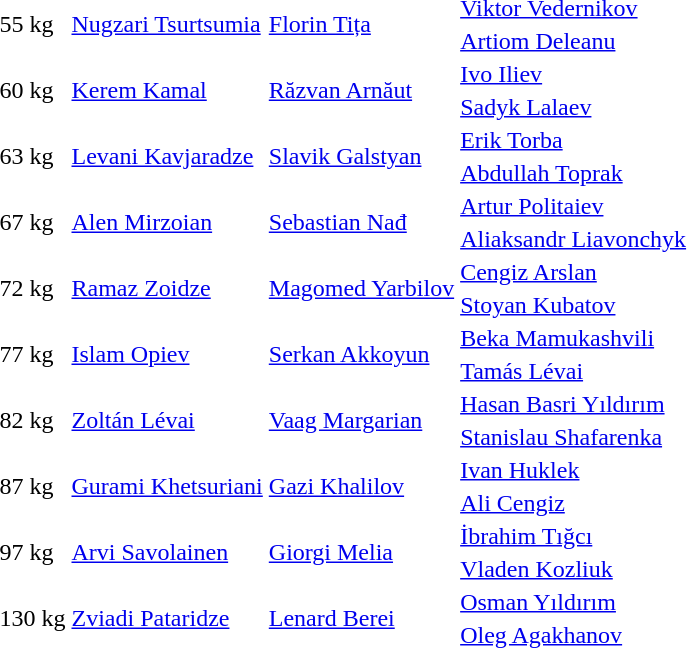<table>
<tr>
<td rowspan=2>55 kg</td>
<td rowspan=2> <a href='#'>Nugzari Tsurtsumia</a></td>
<td rowspan=2> <a href='#'>Florin Tița</a></td>
<td> <a href='#'>Viktor Vedernikov</a></td>
</tr>
<tr>
<td> <a href='#'>Artiom Deleanu</a></td>
</tr>
<tr>
<td rowspan=2>60 kg</td>
<td rowspan=2> <a href='#'>Kerem Kamal</a></td>
<td rowspan=2> <a href='#'>Răzvan Arnăut</a></td>
<td> <a href='#'>Ivo Iliev</a></td>
</tr>
<tr>
<td> <a href='#'>Sadyk Lalaev</a></td>
</tr>
<tr>
<td rowspan=2>63 kg</td>
<td rowspan=2> <a href='#'>Levani Kavjaradze</a></td>
<td rowspan=2> <a href='#'>Slavik Galstyan</a></td>
<td> <a href='#'>Erik Torba</a></td>
</tr>
<tr>
<td> <a href='#'>Abdullah Toprak</a></td>
</tr>
<tr>
<td rowspan=2>67 kg</td>
<td rowspan=2> <a href='#'>Alen Mirzoian</a></td>
<td rowspan=2> <a href='#'>Sebastian Nađ</a></td>
<td> <a href='#'>Artur Politaiev</a></td>
</tr>
<tr>
<td> <a href='#'>Aliaksandr Liavonchyk</a></td>
</tr>
<tr>
<td rowspan=2>72 kg</td>
<td rowspan=2> <a href='#'>Ramaz Zoidze</a></td>
<td rowspan=2> <a href='#'>Magomed Yarbilov</a></td>
<td> <a href='#'>Cengiz Arslan</a></td>
</tr>
<tr>
<td> <a href='#'>Stoyan Kubatov</a></td>
</tr>
<tr>
<td rowspan=2>77 kg</td>
<td rowspan=2> <a href='#'>Islam Opiev</a></td>
<td rowspan=2> <a href='#'>Serkan Akkoyun</a></td>
<td> <a href='#'>Beka Mamukashvili</a></td>
</tr>
<tr>
<td> <a href='#'>Tamás Lévai</a></td>
</tr>
<tr>
<td rowspan=2>82 kg</td>
<td rowspan=2> <a href='#'>Zoltán Lévai</a></td>
<td rowspan=2> <a href='#'>Vaag Margarian</a></td>
<td> <a href='#'>Hasan Basri Yıldırım</a></td>
</tr>
<tr>
<td> <a href='#'>Stanislau Shafarenka</a></td>
</tr>
<tr>
<td rowspan=2>87 kg</td>
<td rowspan=2> <a href='#'>Gurami Khetsuriani</a></td>
<td rowspan=2> <a href='#'>Gazi Khalilov</a></td>
<td> <a href='#'>Ivan Huklek</a></td>
</tr>
<tr>
<td> <a href='#'>Ali Cengiz</a></td>
</tr>
<tr>
<td rowspan=2>97 kg</td>
<td rowspan=2> <a href='#'>Arvi Savolainen</a></td>
<td rowspan=2> <a href='#'>Giorgi Melia</a></td>
<td> <a href='#'>İbrahim Tığcı</a></td>
</tr>
<tr>
<td> <a href='#'>Vladen Kozliuk</a></td>
</tr>
<tr>
<td rowspan=2>130 kg</td>
<td rowspan=2> <a href='#'>Zviadi Pataridze</a></td>
<td rowspan=2> <a href='#'>Lenard Berei</a></td>
<td> <a href='#'>Osman Yıldırım</a></td>
</tr>
<tr>
<td> <a href='#'>Oleg Agakhanov</a></td>
</tr>
</table>
